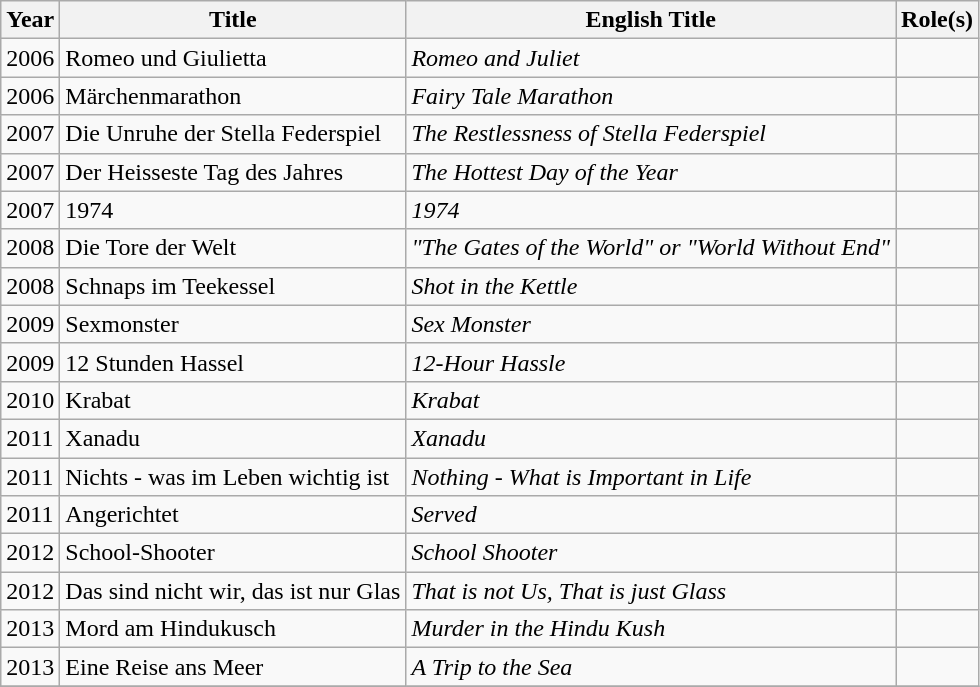<table class=wikitable sortable>
<tr>
<th>Year</th>
<th>Title</th>
<th>English Title</th>
<th>Role(s)</th>
</tr>
<tr>
<td>2006</td>
<td>Romeo und Giulietta</td>
<td><em>Romeo and Juliet</em></td>
<td></td>
</tr>
<tr>
<td>2006</td>
<td>Märchenmarathon</td>
<td><em>Fairy Tale Marathon</em></td>
<td></td>
</tr>
<tr>
<td>2007</td>
<td>Die Unruhe der Stella Federspiel</td>
<td><em>The Restlessness of Stella Federspiel</em></td>
<td></td>
</tr>
<tr>
<td>2007</td>
<td>Der Heisseste Tag des Jahres</td>
<td><em>The Hottest Day of the Year</em></td>
<td></td>
</tr>
<tr>
<td>2007</td>
<td>1974</td>
<td><em>1974</em></td>
<td></td>
</tr>
<tr>
<td>2008</td>
<td>Die Tore der Welt</td>
<td><em>"The Gates of the World" or "World Without End"</em></td>
<td></td>
</tr>
<tr>
<td>2008</td>
<td>Schnaps im Teekessel</td>
<td><em>Shot in the Kettle</em></td>
<td></td>
</tr>
<tr>
<td>2009</td>
<td>Sexmonster</td>
<td><em>Sex Monster</em></td>
<td></td>
</tr>
<tr>
<td>2009</td>
<td>12 Stunden Hassel</td>
<td><em>12-Hour Hassle</em></td>
<td></td>
</tr>
<tr>
<td>2010</td>
<td>Krabat</td>
<td><em>Krabat</em></td>
<td></td>
</tr>
<tr>
<td>2011</td>
<td>Xanadu</td>
<td><em>Xanadu</em></td>
<td></td>
</tr>
<tr>
<td>2011</td>
<td>Nichts - was im Leben wichtig ist</td>
<td><em>Nothing - What is Important in Life</em></td>
<td></td>
</tr>
<tr>
<td>2011</td>
<td>Angerichtet</td>
<td><em>Served</em></td>
<td></td>
</tr>
<tr>
<td>2012</td>
<td>School-Shooter</td>
<td><em>School Shooter</em></td>
<td></td>
</tr>
<tr>
<td>2012</td>
<td>Das sind nicht wir, das ist nur Glas</td>
<td><em>That is not Us, That is just Glass</em></td>
<td></td>
</tr>
<tr>
<td>2013</td>
<td>Mord am Hindukusch</td>
<td><em>Murder in the Hindu Kush</em></td>
<td></td>
</tr>
<tr>
<td>2013</td>
<td>Eine Reise ans Meer</td>
<td><em>A Trip to the Sea</em></td>
<td></td>
</tr>
<tr>
</tr>
</table>
